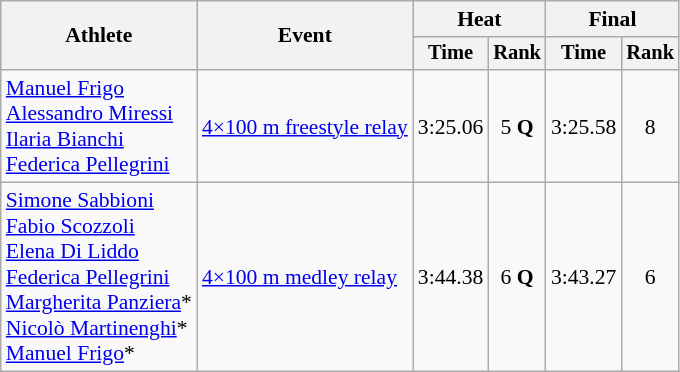<table class="wikitable" style="text-align:center; font-size:90%">
<tr>
<th rowspan=2>Athlete</th>
<th rowspan=2>Event</th>
<th colspan=2>Heat</th>
<th colspan=2>Final</th>
</tr>
<tr style="font-size:95%">
<th>Time</th>
<th>Rank</th>
<th>Time</th>
<th>Rank</th>
</tr>
<tr>
<td align=left><a href='#'>Manuel Frigo</a><br><a href='#'>Alessandro Miressi</a><br><a href='#'>Ilaria Bianchi</a><br><a href='#'>Federica Pellegrini</a></td>
<td align=left><a href='#'>4×100 m freestyle relay</a></td>
<td>3:25.06</td>
<td>5 <strong>Q</strong></td>
<td>3:25.58</td>
<td>8</td>
</tr>
<tr>
<td align=left><a href='#'>Simone Sabbioni</a><br><a href='#'>Fabio Scozzoli</a><br><a href='#'>Elena Di Liddo</a><br><a href='#'>Federica Pellegrini</a><br><a href='#'>Margherita Panziera</a>*<br><a href='#'>Nicolò Martinenghi</a>*<br><a href='#'>Manuel Frigo</a>*</td>
<td align=left><a href='#'>4×100 m medley relay</a></td>
<td>3:44.38</td>
<td>6 <strong>Q</strong></td>
<td>3:43.27</td>
<td>6</td>
</tr>
</table>
